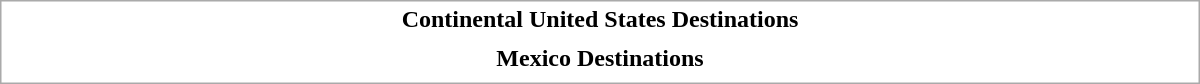<table class="collapsible uncollapsed" style="border:1px #aaa solid; width:50em; margin:0.2em auto">
<tr>
<th>Continental United States Destinations</th>
</tr>
<tr>
<td></td>
</tr>
<tr>
<th>Mexico Destinations</th>
</tr>
<tr>
<td></td>
</tr>
</table>
